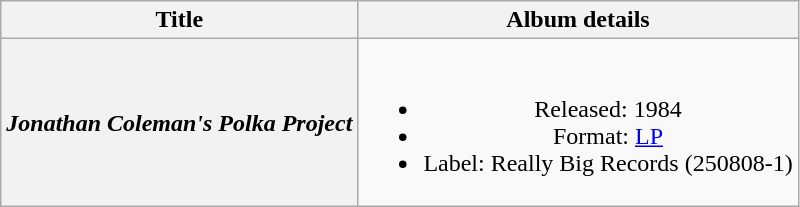<table class="wikitable plainrowheaders" style="text-align:center;" border="1">
<tr>
<th>Title</th>
<th>Album details</th>
</tr>
<tr>
<th scope="row"><em>Jonathan Coleman's Polka Project </em></th>
<td><br><ul><li>Released: 1984</li><li>Format: <a href='#'>LP</a></li><li>Label: Really Big Records (250808-1)</li></ul></td>
</tr>
</table>
